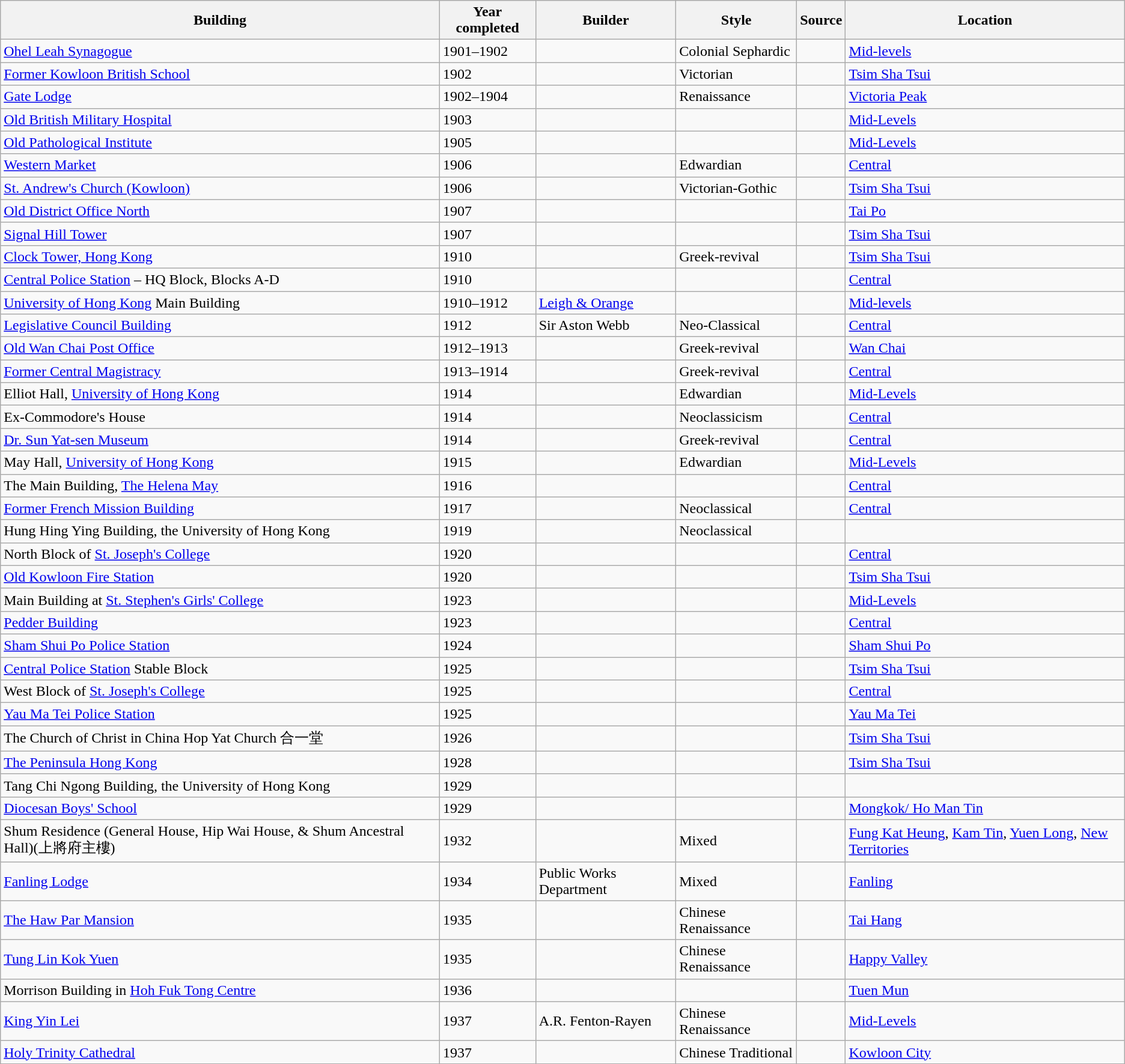<table class="wikitable">
<tr>
<th>Building</th>
<th>Year completed</th>
<th>Builder</th>
<th>Style</th>
<th>Source</th>
<th>Location</th>
</tr>
<tr>
<td><a href='#'>Ohel Leah Synagogue</a></td>
<td>1901–1902</td>
<td></td>
<td>Colonial Sephardic</td>
<td></td>
<td><a href='#'>Mid-levels</a></td>
</tr>
<tr>
<td><a href='#'>Former Kowloon British School</a></td>
<td>1902</td>
<td></td>
<td>Victorian</td>
<td></td>
<td><a href='#'>Tsim Sha Tsui</a></td>
</tr>
<tr>
<td><a href='#'>Gate Lodge</a></td>
<td>1902–1904</td>
<td></td>
<td>Renaissance</td>
<td></td>
<td><a href='#'>Victoria Peak</a></td>
</tr>
<tr>
<td><a href='#'>Old British Military Hospital</a></td>
<td>1903</td>
<td></td>
<td></td>
<td></td>
<td><a href='#'>Mid-Levels</a></td>
</tr>
<tr>
<td><a href='#'>Old Pathological Institute</a></td>
<td>1905</td>
<td></td>
<td></td>
<td></td>
<td><a href='#'>Mid-Levels</a></td>
</tr>
<tr>
<td><a href='#'>Western Market</a></td>
<td>1906</td>
<td></td>
<td>Edwardian</td>
<td></td>
<td><a href='#'>Central</a></td>
</tr>
<tr>
<td><a href='#'>St. Andrew's Church (Kowloon)</a></td>
<td>1906</td>
<td></td>
<td>Victorian-Gothic</td>
<td></td>
<td><a href='#'>Tsim Sha Tsui</a></td>
</tr>
<tr>
<td><a href='#'>Old District Office North</a></td>
<td>1907</td>
<td></td>
<td></td>
<td></td>
<td><a href='#'>Tai Po</a></td>
</tr>
<tr>
<td><a href='#'>Signal Hill Tower</a></td>
<td>1907</td>
<td></td>
<td></td>
<td></td>
<td><a href='#'>Tsim Sha Tsui</a></td>
</tr>
<tr>
<td><a href='#'>Clock Tower, Hong Kong</a></td>
<td>1910</td>
<td></td>
<td>Greek-revival</td>
<td></td>
<td><a href='#'>Tsim Sha Tsui</a></td>
</tr>
<tr>
<td><a href='#'>Central Police Station</a> – HQ Block, Blocks A-D</td>
<td>1910</td>
<td></td>
<td></td>
<td></td>
<td><a href='#'>Central</a></td>
</tr>
<tr>
<td><a href='#'>University of Hong Kong</a> Main Building</td>
<td>1910–1912</td>
<td><a href='#'>Leigh & Orange</a></td>
<td></td>
<td></td>
<td><a href='#'>Mid-levels</a></td>
</tr>
<tr>
<td><a href='#'>Legislative Council Building</a></td>
<td>1912</td>
<td>Sir Aston Webb</td>
<td>Neo-Classical</td>
<td></td>
<td><a href='#'>Central</a></td>
</tr>
<tr>
<td><a href='#'>Old Wan Chai Post Office</a></td>
<td>1912–1913</td>
<td></td>
<td>Greek-revival</td>
<td></td>
<td><a href='#'>Wan Chai</a></td>
</tr>
<tr>
<td><a href='#'>Former Central Magistracy</a></td>
<td>1913–1914</td>
<td></td>
<td>Greek-revival</td>
<td></td>
<td><a href='#'>Central</a></td>
</tr>
<tr>
<td>Elliot Hall, <a href='#'>University of Hong Kong</a></td>
<td>1914</td>
<td></td>
<td>Edwardian</td>
<td></td>
<td><a href='#'>Mid-Levels</a></td>
</tr>
<tr>
<td>Ex-Commodore's House</td>
<td>1914</td>
<td></td>
<td>Neoclassicism</td>
<td></td>
<td><a href='#'>Central</a></td>
</tr>
<tr>
<td><a href='#'>Dr. Sun Yat-sen Museum</a></td>
<td>1914</td>
<td></td>
<td>Greek-revival</td>
<td></td>
<td><a href='#'>Central</a></td>
</tr>
<tr>
<td>May Hall, <a href='#'>University of Hong Kong</a></td>
<td>1915</td>
<td></td>
<td>Edwardian</td>
<td></td>
<td><a href='#'>Mid-Levels</a></td>
</tr>
<tr>
<td>The Main Building, <a href='#'>The Helena May</a></td>
<td>1916</td>
<td></td>
<td></td>
<td></td>
<td><a href='#'>Central</a></td>
</tr>
<tr>
<td><a href='#'>Former French Mission Building</a></td>
<td>1917</td>
<td></td>
<td>Neoclassical</td>
<td></td>
<td><a href='#'>Central</a></td>
</tr>
<tr>
<td>Hung Hing Ying Building, the University of Hong Kong</td>
<td>1919</td>
<td></td>
<td>Neoclassical</td>
<td></td>
<td></td>
</tr>
<tr>
<td>North Block of <a href='#'>St. Joseph's College</a></td>
<td>1920</td>
<td></td>
<td></td>
<td></td>
<td><a href='#'>Central</a></td>
</tr>
<tr>
<td><a href='#'>Old Kowloon Fire Station</a></td>
<td>1920</td>
<td></td>
<td></td>
<td></td>
<td><a href='#'>Tsim Sha Tsui</a></td>
</tr>
<tr>
<td>Main Building at <a href='#'>St. Stephen's Girls' College</a></td>
<td>1923</td>
<td></td>
<td></td>
<td></td>
<td><a href='#'>Mid-Levels</a></td>
</tr>
<tr>
<td><a href='#'>Pedder Building</a></td>
<td>1923</td>
<td></td>
<td></td>
<td></td>
<td><a href='#'>Central</a></td>
</tr>
<tr>
<td><a href='#'>Sham Shui Po Police Station</a></td>
<td>1924</td>
<td></td>
<td></td>
<td></td>
<td><a href='#'>Sham Shui Po</a></td>
</tr>
<tr>
<td><a href='#'>Central Police Station</a> Stable Block</td>
<td>1925</td>
<td></td>
<td></td>
<td></td>
<td><a href='#'>Tsim Sha Tsui</a></td>
</tr>
<tr>
<td>West Block of <a href='#'>St. Joseph's College</a></td>
<td>1925</td>
<td></td>
<td></td>
<td></td>
<td><a href='#'>Central</a></td>
</tr>
<tr>
<td><a href='#'>Yau Ma Tei Police Station</a></td>
<td>1925</td>
<td></td>
<td></td>
<td></td>
<td><a href='#'>Yau Ma Tei</a></td>
</tr>
<tr>
<td>The Church of Christ in China Hop Yat Church 合一堂</td>
<td>1926</td>
<td></td>
<td></td>
<td></td>
<td><a href='#'>Tsim Sha Tsui</a></td>
</tr>
<tr>
<td><a href='#'>The Peninsula Hong Kong</a></td>
<td>1928</td>
<td></td>
<td></td>
<td></td>
<td><a href='#'>Tsim Sha Tsui</a></td>
</tr>
<tr>
<td>Tang Chi Ngong Building, the University of Hong Kong</td>
<td>1929</td>
<td></td>
<td></td>
<td></td>
<td></td>
</tr>
<tr>
<td><a href='#'>Diocesan Boys' School</a></td>
<td>1929</td>
<td></td>
<td></td>
<td></td>
<td><a href='#'>Mongkok/ Ho Man Tin</a></td>
</tr>
<tr>
<td>Shum Residence (General House, Hip Wai House, & Shum Ancestral Hall)(上將府主樓)</td>
<td>1932</td>
<td></td>
<td>Mixed</td>
<td></td>
<td><a href='#'>Fung Kat Heung</a>, <a href='#'>Kam Tin</a>, <a href='#'>Yuen Long</a>, <a href='#'>New Territories</a></td>
</tr>
<tr>
<td><a href='#'>Fanling Lodge</a></td>
<td>1934</td>
<td>Public Works Department</td>
<td>Mixed</td>
<td></td>
<td><a href='#'>Fanling</a></td>
</tr>
<tr>
<td><a href='#'>The Haw Par Mansion</a></td>
<td>1935</td>
<td></td>
<td>Chinese Renaissance</td>
<td></td>
<td><a href='#'>Tai Hang</a></td>
</tr>
<tr>
<td><a href='#'>Tung Lin Kok Yuen</a></td>
<td>1935</td>
<td></td>
<td>Chinese Renaissance</td>
<td></td>
<td><a href='#'>Happy Valley</a></td>
</tr>
<tr>
<td>Morrison Building in <a href='#'>Hoh Fuk Tong Centre</a></td>
<td>1936</td>
<td></td>
<td></td>
<td></td>
<td><a href='#'>Tuen Mun</a></td>
</tr>
<tr>
<td><a href='#'>King Yin Lei</a></td>
<td>1937</td>
<td>A.R. Fenton-Rayen</td>
<td>Chinese Renaissance</td>
<td></td>
<td><a href='#'>Mid-Levels</a></td>
</tr>
<tr>
<td><a href='#'>Holy Trinity Cathedral</a></td>
<td>1937</td>
<td></td>
<td>Chinese Traditional</td>
<td></td>
<td><a href='#'>Kowloon City</a></td>
</tr>
</table>
